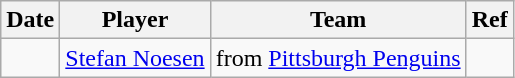<table class="wikitable">
<tr>
<th>Date</th>
<th>Player</th>
<th>Team</th>
<th>Ref</th>
</tr>
<tr>
<td></td>
<td><a href='#'>Stefan Noesen</a></td>
<td>from <a href='#'>Pittsburgh Penguins</a></td>
<td></td>
</tr>
</table>
